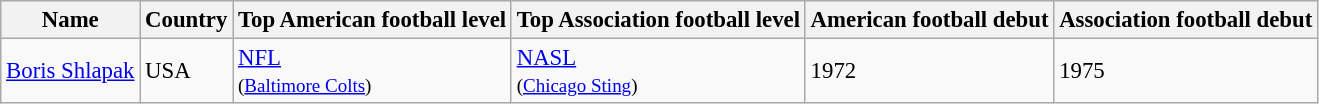<table class="wikitable" style="font-size: 95%;">
<tr>
<th>Name</th>
<th>Country</th>
<th>Top American football level</th>
<th>Top Association football level</th>
<th>American football debut</th>
<th>Association football debut</th>
</tr>
<tr>
<td><a href='#'>Boris Shlapak</a></td>
<td>USA</td>
<td><a href='#'>NFL</a><br><small>(<a href='#'>Baltimore Colts</a>)</small></td>
<td><a href='#'>NASL</a><br><small>(<a href='#'>Chicago Sting</a>)</small></td>
<td>1972</td>
<td>1975</td>
</tr>
</table>
